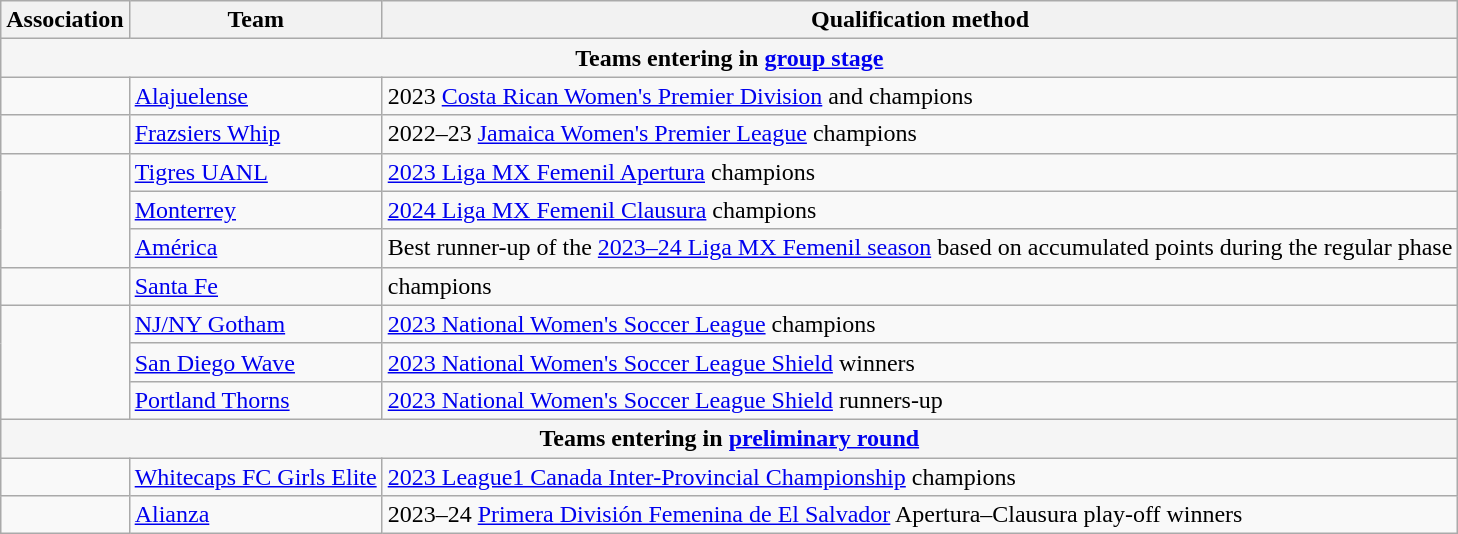<table class="wikitable">
<tr>
<th>Association</th>
<th>Team</th>
<th>Qualification method</th>
</tr>
<tr>
<td colspan="3" style="text-align:center; background:whitesmoke;"><strong>Teams entering in <a href='#'>group stage</a></strong></td>
</tr>
<tr>
<td><br></td>
<td><a href='#'>Alajuelense</a></td>
<td>2023 <a href='#'>Costa Rican Women's Premier Division</a>  and  champions</td>
</tr>
<tr>
<td><br></td>
<td><a href='#'>Frazsiers Whip</a></td>
<td>2022–23 <a href='#'>Jamaica Women's Premier League</a> champions</td>
</tr>
<tr>
<td rowspan="3"><br></td>
<td><a href='#'>Tigres UANL</a></td>
<td><a href='#'>2023 Liga MX Femenil Apertura</a> champions</td>
</tr>
<tr>
<td><a href='#'>Monterrey</a></td>
<td><a href='#'>2024 Liga MX Femenil Clausura</a> champions</td>
</tr>
<tr>
<td><a href='#'>América</a></td>
<td>Best runner-up of the <a href='#'>2023–24 Liga MX Femenil season</a> based on accumulated points during the regular phase</td>
</tr>
<tr>
<td><br></td>
<td><a href='#'>Santa Fe</a></td>
<td> champions</td>
</tr>
<tr>
<td rowspan="3"><br></td>
<td><a href='#'>NJ/NY Gotham</a></td>
<td><a href='#'>2023 National Women's Soccer League</a> champions</td>
</tr>
<tr>
<td><a href='#'>San Diego Wave</a></td>
<td><a href='#'>2023 National Women's Soccer League Shield</a> winners</td>
</tr>
<tr>
<td><a href='#'>Portland Thorns</a></td>
<td><a href='#'>2023 National Women's Soccer League Shield</a> runners-up</td>
</tr>
<tr>
<td colspan="3" style="text-align:center; background:whitesmoke;"><strong>Teams entering in <a href='#'>preliminary round</a></strong></td>
</tr>
<tr>
<td><br></td>
<td><a href='#'>Whitecaps FC Girls Elite</a></td>
<td><a href='#'>2023 League1 Canada Inter-Provincial Championship</a> champions</td>
</tr>
<tr>
<td><br></td>
<td><a href='#'>Alianza</a></td>
<td>2023–24 <a href='#'>Primera División Femenina de El Salvador</a> Apertura–Clausura play-off winners</td>
</tr>
</table>
